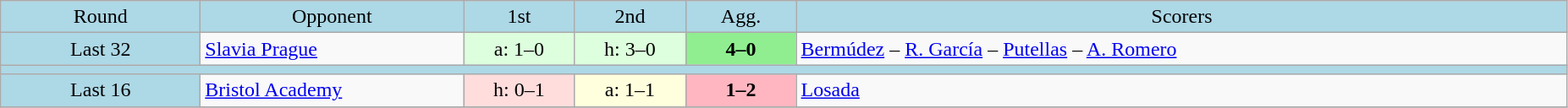<table class="wikitable" style="text-align:center">
<tr bgcolor=lightblue>
<td width=150px>Round</td>
<td width=200px>Opponent</td>
<td width=80px>1st</td>
<td width=80px>2nd</td>
<td width=80px>Agg.</td>
<td width=600px>Scorers</td>
</tr>
<tr>
<td bgcolor=lightblue>Last 32</td>
<td align=left> <a href='#'>Slavia Prague</a></td>
<td bgcolor="#ddffdd">a: 1–0</td>
<td bgcolor="#ddffdd">h: 3–0</td>
<td bgcolor=lightgreen><strong>4–0</strong></td>
<td align=left><a href='#'>Bermúdez</a> – <a href='#'>R. García</a> – <a href='#'>Putellas</a> – <a href='#'>A. Romero</a></td>
</tr>
<tr bgcolor=lightblue>
<td colspan=6></td>
</tr>
<tr>
<td bgcolor=lightblue>Last 16</td>
<td align=left> <a href='#'>Bristol Academy</a></td>
<td bgcolor="#ffdddd">h: 0–1</td>
<td bgcolor="#ffffdd">a: 1–1</td>
<td bgcolor=lightpink><strong>1–2</strong></td>
<td align=left><a href='#'>Losada</a></td>
</tr>
<tr>
</tr>
</table>
